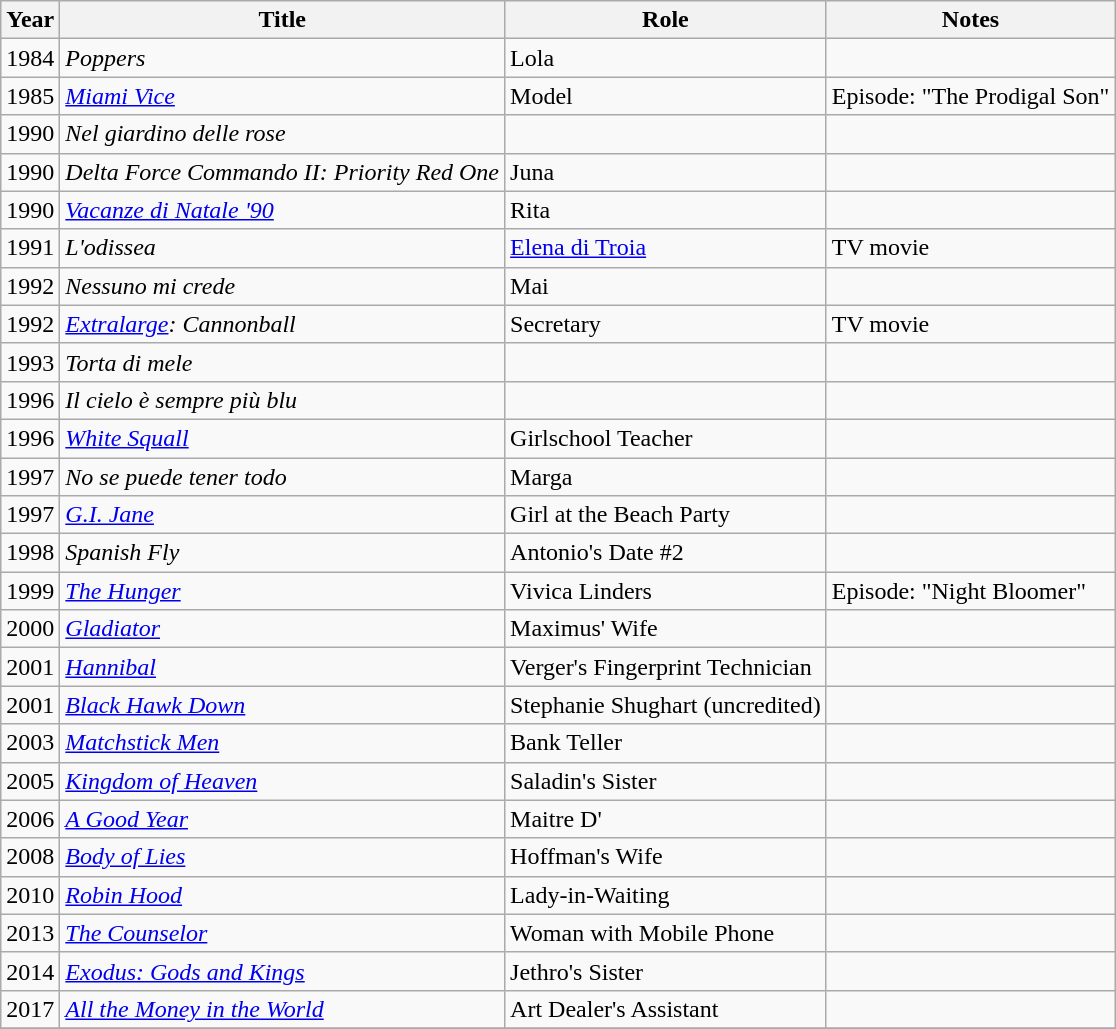<table class="wikitable">
<tr>
<th>Year</th>
<th>Title</th>
<th>Role</th>
<th>Notes</th>
</tr>
<tr>
<td>1984</td>
<td><em>Poppers</em></td>
<td>Lola</td>
<td></td>
</tr>
<tr>
<td>1985</td>
<td><em><a href='#'>Miami Vice</a></em></td>
<td>Model</td>
<td>Episode: "The Prodigal Son"</td>
</tr>
<tr>
<td>1990</td>
<td><em>Nel giardino delle rose</em></td>
<td></td>
<td></td>
</tr>
<tr>
<td>1990</td>
<td><em>Delta Force Commando II: Priority Red One</em></td>
<td>Juna</td>
<td></td>
</tr>
<tr>
<td>1990</td>
<td><em><a href='#'>Vacanze di Natale '90</a></em></td>
<td>Rita</td>
<td></td>
</tr>
<tr>
<td>1991</td>
<td><em>L'odissea</em></td>
<td><a href='#'>Elena di Troia</a></td>
<td>TV movie</td>
</tr>
<tr>
<td>1992</td>
<td><em>Nessuno mi crede</em></td>
<td>Mai</td>
<td></td>
</tr>
<tr>
<td>1992</td>
<td><em><a href='#'>Extralarge</a>: Cannonball</em></td>
<td>Secretary</td>
<td>TV movie</td>
</tr>
<tr>
<td>1993</td>
<td><em>Torta di mele</em></td>
<td></td>
<td></td>
</tr>
<tr>
<td>1996</td>
<td><em>Il cielo è sempre più blu</em></td>
<td></td>
<td></td>
</tr>
<tr>
<td>1996</td>
<td><em><a href='#'>White Squall</a></em></td>
<td>Girlschool Teacher</td>
<td></td>
</tr>
<tr>
<td>1997</td>
<td><em>No se puede tener todo</em></td>
<td>Marga</td>
<td></td>
</tr>
<tr>
<td>1997</td>
<td><em><a href='#'>G.I. Jane</a></em></td>
<td>Girl at the Beach Party</td>
<td></td>
</tr>
<tr>
<td>1998</td>
<td><em>Spanish Fly</em></td>
<td>Antonio's Date #2</td>
<td></td>
</tr>
<tr>
<td>1999</td>
<td><em><a href='#'>The Hunger</a></em></td>
<td>Vivica Linders</td>
<td>Episode: "Night Bloomer"</td>
</tr>
<tr>
<td>2000</td>
<td><em><a href='#'>Gladiator</a></em></td>
<td>Maximus' Wife</td>
<td></td>
</tr>
<tr>
<td>2001</td>
<td><em><a href='#'>Hannibal</a></em></td>
<td>Verger's Fingerprint Technician</td>
<td></td>
</tr>
<tr>
<td>2001</td>
<td><em><a href='#'>Black Hawk Down</a></em></td>
<td>Stephanie Shughart (uncredited)</td>
<td></td>
</tr>
<tr>
<td>2003</td>
<td><em><a href='#'>Matchstick Men</a></em></td>
<td>Bank Teller</td>
<td></td>
</tr>
<tr>
<td>2005</td>
<td><em><a href='#'>Kingdom of Heaven</a></em></td>
<td>Saladin's Sister</td>
<td></td>
</tr>
<tr>
<td>2006</td>
<td><em><a href='#'>A Good Year</a></em></td>
<td>Maitre D'</td>
<td></td>
</tr>
<tr>
<td>2008</td>
<td><em><a href='#'>Body of Lies</a></em></td>
<td>Hoffman's Wife</td>
<td></td>
</tr>
<tr>
<td>2010</td>
<td><em><a href='#'>Robin Hood</a></em></td>
<td>Lady-in-Waiting</td>
<td></td>
</tr>
<tr>
<td>2013</td>
<td><em><a href='#'>The Counselor</a></em></td>
<td>Woman with Mobile Phone</td>
<td></td>
</tr>
<tr>
<td>2014</td>
<td><em><a href='#'>Exodus: Gods and Kings</a></em></td>
<td>Jethro's Sister</td>
<td></td>
</tr>
<tr>
<td>2017</td>
<td><em><a href='#'>All the Money in the World</a></em></td>
<td>Art Dealer's Assistant</td>
<td></td>
</tr>
<tr>
</tr>
</table>
